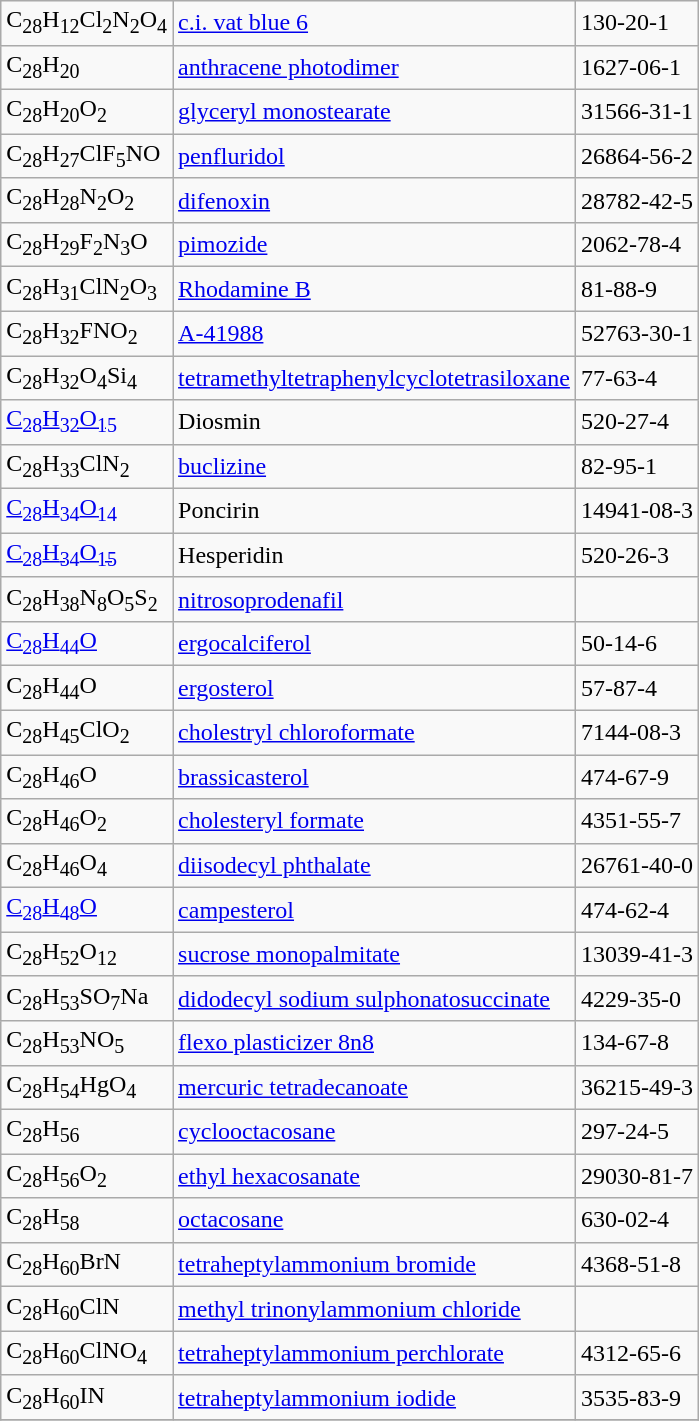<table class="wikitable">
<tr>
<td>C<sub>28</sub>H<sub>12</sub>Cl<sub>2</sub>N<sub>2</sub>O<sub>4</sub></td>
<td><a href='#'>c.i. vat blue 6</a></td>
<td>130-20-1</td>
</tr>
<tr>
<td>C<sub>28</sub>H<sub>20</sub></td>
<td><a href='#'>anthracene photodimer</a></td>
<td>1627-06-1</td>
</tr>
<tr>
<td>C<sub>28</sub>H<sub>20</sub>O<sub>2</sub></td>
<td><a href='#'>glyceryl monostearate</a></td>
<td>31566-31-1</td>
</tr>
<tr>
<td>C<sub>28</sub>H<sub>27</sub>ClF<sub>5</sub>NO</td>
<td><a href='#'>penfluridol</a></td>
<td>26864-56-2</td>
</tr>
<tr>
<td>C<sub>28</sub>H<sub>28</sub>N<sub>2</sub>O<sub>2</sub></td>
<td><a href='#'>difenoxin</a></td>
<td>28782-42-5</td>
</tr>
<tr>
<td>C<sub>28</sub>H<sub>29</sub>F<sub>2</sub>N<sub>3</sub>O</td>
<td><a href='#'>pimozide</a></td>
<td>2062-78-4</td>
</tr>
<tr>
<td>C<sub>28</sub>H<sub>31</sub>ClN<sub>2</sub>O<sub>3</sub></td>
<td><a href='#'>Rhodamine B</a></td>
<td>81-88-9</td>
</tr>
<tr>
<td>C<sub>28</sub>H<sub>32</sub>FNO<sub>2</sub></td>
<td><a href='#'>A-41988</a></td>
<td>52763-30-1</td>
</tr>
<tr>
<td>C<sub>28</sub>H<sub>32</sub>O<sub>4</sub>Si<sub>4</sub></td>
<td><a href='#'>tetramethyltetraphenylcyclotetrasiloxane</a></td>
<td>77-63-4</td>
</tr>
<tr>
<td><a href='#'>C<sub>28</sub>H<sub>32</sub>O<sub>15</sub></a></td>
<td>Diosmin</td>
<td>520-27-4</td>
</tr>
<tr>
<td>C<sub>28</sub>H<sub>33</sub>ClN<sub>2</sub></td>
<td><a href='#'>buclizine</a></td>
<td>82-95-1</td>
</tr>
<tr>
<td><a href='#'>C<sub>28</sub>H<sub>34</sub>O<sub>14</sub></a></td>
<td>Poncirin</td>
<td>14941-08-3</td>
</tr>
<tr>
<td><a href='#'>C<sub>28</sub>H<sub>34</sub>O<sub>15</sub></a></td>
<td>Hesperidin</td>
<td>520-26-3</td>
</tr>
<tr>
<td>C<sub>28</sub>H<sub>38</sub>N<sub>8</sub>O<sub>5</sub>S<sub>2</sub></td>
<td><a href='#'>nitrosoprodenafil</a></td>
<td></td>
</tr>
<tr>
<td><a href='#'>C<sub>28</sub>H<sub>44</sub>O</a></td>
<td><a href='#'>ergocalciferol</a></td>
<td>50-14-6</td>
</tr>
<tr>
<td>C<sub>28</sub>H<sub>44</sub>O</td>
<td><a href='#'>ergosterol</a></td>
<td>57-87-4</td>
</tr>
<tr>
<td>C<sub>28</sub>H<sub>45</sub>ClO<sub>2</sub></td>
<td><a href='#'>cholestryl chloroformate</a></td>
<td>7144-08-3</td>
</tr>
<tr>
<td>C<sub>28</sub>H<sub>46</sub>O</td>
<td><a href='#'>brassicasterol</a></td>
<td>474-67-9</td>
</tr>
<tr>
<td>C<sub>28</sub>H<sub>46</sub>O<sub>2</sub></td>
<td><a href='#'>cholesteryl formate</a></td>
<td>4351-55-7</td>
</tr>
<tr>
<td>C<sub>28</sub>H<sub>46</sub>O<sub>4</sub></td>
<td><a href='#'>diisodecyl phthalate</a></td>
<td>26761-40-0</td>
</tr>
<tr>
<td><a href='#'>C<sub>28</sub>H<sub>48</sub>O</a></td>
<td><a href='#'>campesterol</a></td>
<td>474-62-4</td>
</tr>
<tr>
<td>C<sub>28</sub>H<sub>52</sub>O<sub>12</sub></td>
<td><a href='#'>sucrose monopalmitate</a></td>
<td>13039-41-3</td>
</tr>
<tr>
<td>C<sub>28</sub>H<sub>53</sub>SO<sub>7</sub>Na</td>
<td><a href='#'>didodecyl sodium sulphonatosuccinate</a></td>
<td>4229-35-0</td>
</tr>
<tr>
<td>C<sub>28</sub>H<sub>53</sub>NO<sub>5</sub></td>
<td><a href='#'>flexo plasticizer 8n8</a></td>
<td>134-67-8</td>
</tr>
<tr>
<td>C<sub>28</sub>H<sub>54</sub>HgO<sub>4</sub></td>
<td><a href='#'>mercuric tetradecanoate</a></td>
<td>36215-49-3</td>
</tr>
<tr>
<td>C<sub>28</sub>H<sub>56</sub></td>
<td><a href='#'>cyclooctacosane</a></td>
<td>297-24-5</td>
</tr>
<tr>
<td>C<sub>28</sub>H<sub>56</sub>O<sub>2</sub></td>
<td><a href='#'>ethyl hexacosanate</a></td>
<td>29030-81-7</td>
</tr>
<tr>
<td>C<sub>28</sub>H<sub>58</sub></td>
<td><a href='#'>octacosane</a></td>
<td>630-02-4</td>
</tr>
<tr>
<td>C<sub>28</sub>H<sub>60</sub>BrN</td>
<td><a href='#'>tetraheptylammonium bromide</a></td>
<td>4368-51-8</td>
</tr>
<tr>
<td>C<sub>28</sub>H<sub>60</sub>ClN</td>
<td><a href='#'>methyl trinonylammonium chloride</a></td>
<td></td>
</tr>
<tr>
<td>C<sub>28</sub>H<sub>60</sub>ClNO<sub>4</sub></td>
<td><a href='#'>tetraheptylammonium perchlorate</a></td>
<td>4312-65-6</td>
</tr>
<tr>
<td>C<sub>28</sub>H<sub>60</sub>IN</td>
<td><a href='#'>tetraheptylammonium iodide</a></td>
<td>3535-83-9</td>
</tr>
<tr>
</tr>
</table>
